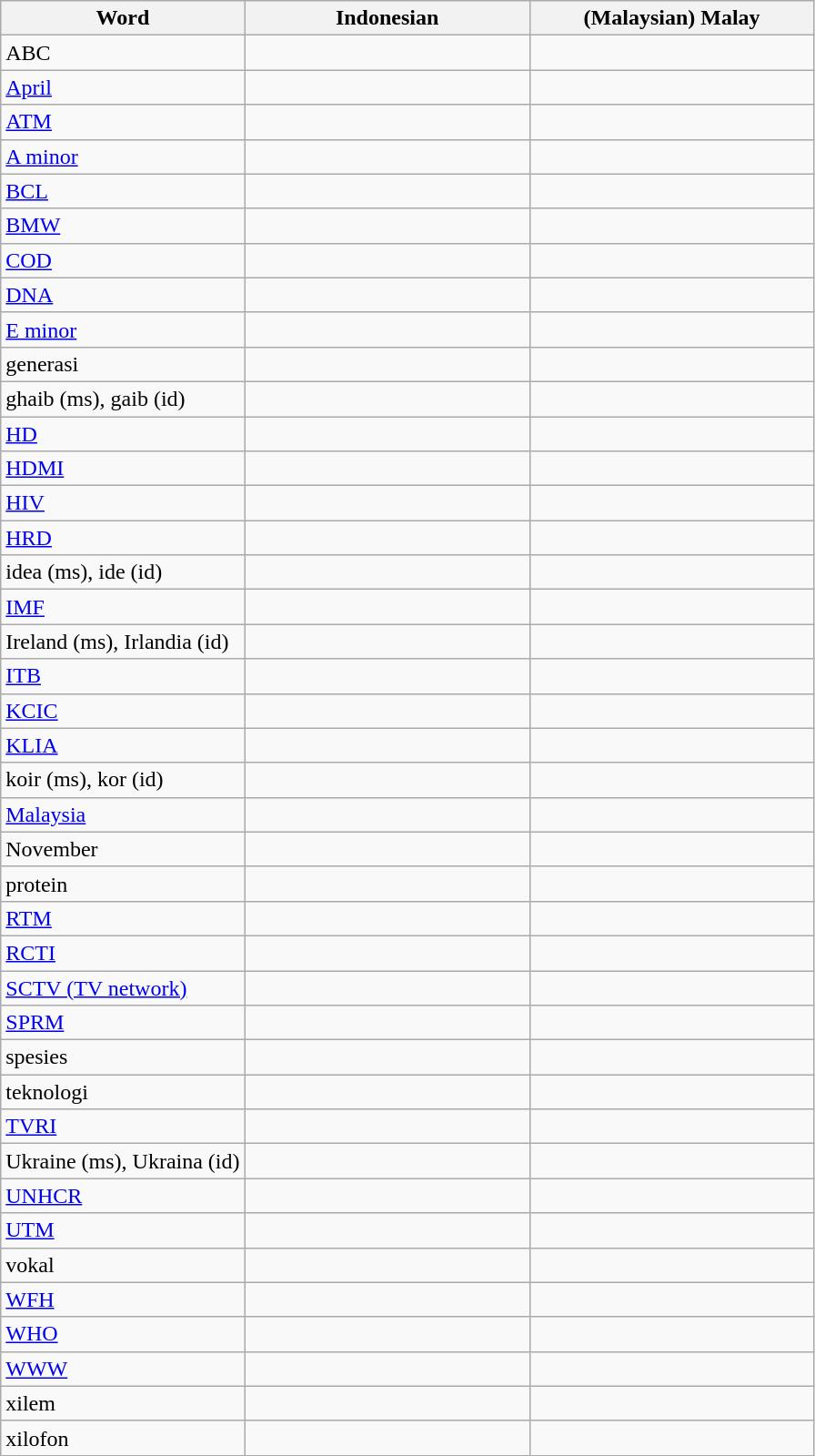<table class="wikitable sortable">
<tr>
<th width="30%">Word</th>
<th>Indonesian</th>
<th width="35%">(Malaysian) Malay</th>
</tr>
<tr>
<td>ABC</td>
<td></td>
<td></td>
</tr>
<tr>
<td><a href='#'>April</a></td>
<td></td>
<td></td>
</tr>
<tr>
<td><a href='#'>ATM</a></td>
<td></td>
<td></td>
</tr>
<tr>
<td><a href='#'>A minor</a></td>
<td></td>
<td></td>
</tr>
<tr>
<td><a href='#'>BCL</a></td>
<td></td>
<td></td>
</tr>
<tr>
<td><a href='#'>BMW</a></td>
<td></td>
<td></td>
</tr>
<tr>
<td><a href='#'>COD</a></td>
<td></td>
<td></td>
</tr>
<tr>
<td><a href='#'>DNA</a></td>
<td></td>
<td></td>
</tr>
<tr>
<td><a href='#'>E minor</a></td>
<td></td>
<td></td>
</tr>
<tr>
<td>generasi</td>
<td></td>
<td></td>
</tr>
<tr>
<td>ghaib (ms), gaib (id)</td>
<td></td>
<td></td>
</tr>
<tr>
<td><a href='#'>HD</a></td>
<td></td>
<td></td>
</tr>
<tr>
<td><a href='#'>HDMI</a></td>
<td></td>
<td></td>
</tr>
<tr>
<td><a href='#'>HIV</a></td>
<td></td>
<td></td>
</tr>
<tr>
<td><a href='#'>HRD</a></td>
<td></td>
<td></td>
</tr>
<tr>
<td>idea (ms), ide (id)</td>
<td></td>
<td></td>
</tr>
<tr>
<td><a href='#'>IMF</a></td>
<td></td>
<td></td>
</tr>
<tr>
<td>Ireland (ms), Irlandia (id)</td>
<td></td>
<td></td>
</tr>
<tr>
<td><a href='#'>ITB</a></td>
<td></td>
<td></td>
</tr>
<tr>
<td><a href='#'>KCIC</a></td>
<td></td>
<td></td>
</tr>
<tr>
<td><a href='#'>KLIA</a></td>
<td></td>
<td></td>
</tr>
<tr>
<td>koir (ms), kor (id)</td>
<td></td>
<td></td>
</tr>
<tr>
<td><a href='#'>Malaysia</a></td>
<td></td>
<td></td>
</tr>
<tr>
<td>November</td>
<td></td>
<td></td>
</tr>
<tr>
<td>protein</td>
<td></td>
<td></td>
</tr>
<tr>
<td><a href='#'>RTM</a></td>
<td></td>
<td></td>
</tr>
<tr>
<td><a href='#'>RCTI</a></td>
<td></td>
<td></td>
</tr>
<tr>
<td><a href='#'>SCTV (TV network)</a></td>
<td></td>
<td></td>
</tr>
<tr>
<td><a href='#'>SPRM</a></td>
<td></td>
<td></td>
</tr>
<tr>
<td>spesies</td>
<td></td>
<td></td>
</tr>
<tr>
<td>teknologi</td>
<td></td>
<td></td>
</tr>
<tr>
<td><a href='#'>TVRI</a></td>
<td></td>
<td></td>
</tr>
<tr>
<td>Ukraine (ms), Ukraina (id)</td>
<td></td>
<td></td>
</tr>
<tr>
<td><a href='#'>UNHCR</a></td>
<td></td>
<td></td>
</tr>
<tr>
<td><a href='#'>UTM</a></td>
<td></td>
<td></td>
</tr>
<tr>
<td>vokal</td>
<td></td>
<td></td>
</tr>
<tr>
<td><a href='#'>WFH</a></td>
<td></td>
<td></td>
</tr>
<tr>
<td><a href='#'>WHO</a></td>
<td></td>
<td></td>
</tr>
<tr>
<td><a href='#'>WWW</a></td>
<td></td>
<td></td>
</tr>
<tr>
<td>xilem</td>
<td></td>
<td></td>
</tr>
<tr>
<td>xilofon</td>
<td></td>
<td></td>
</tr>
</table>
